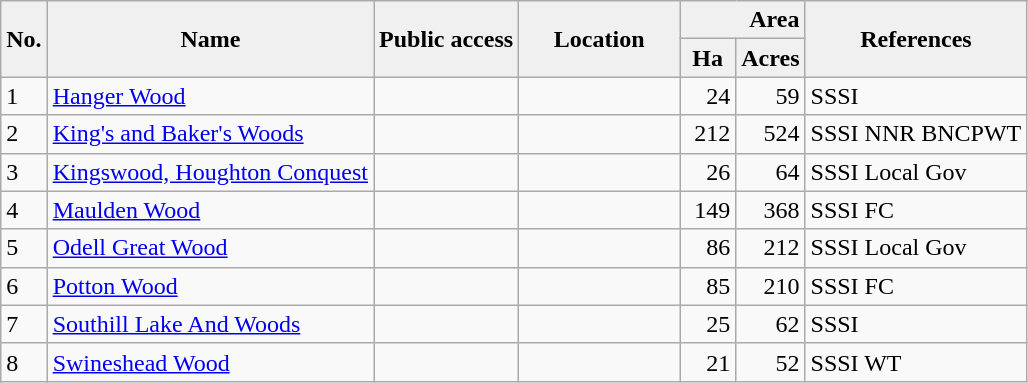<table class="wikitable sortable">
<tr>
<th style="background:#f0f0f0" rowspan=2>No.</th>
<th style="background:#f0f0f0" rowspan=2>Name</th>
<th style="background:#f0f0f0" rowspan=2>Public access</th>
<th style="width:100px;background:#f0f0f0" rowspan=2 class="unsortable">Location</th>
<th style="background:#f0f0f0; text-align: right" colspan="2">Area</th>
<th style="background:#f0f0f0" rowspan=2 class="unsortable">References</th>
</tr>
<tr>
<th style="width:30px; background:#f0f0f0">Ha</th>
<th style="width:30px; background:#f0f0f0">Acres</th>
</tr>
<tr !scope="row">
<td>1</td>
<td><a href='#'>Hanger Wood</a></td>
<td>  </td>
<td><small></small></td>
<td style="text-align:right;">24</td>
<td style="text-align:right;">59</td>
<td>SSSI</td>
</tr>
<tr>
<td>2</td>
<td><a href='#'>King's and Baker's Woods</a></td>
<td>  </td>
<td><small></small></td>
<td style="text-align:right;">212</td>
<td style="text-align:right;">524</td>
<td>SSSI <abbr>NNR</abbr> <abbr>BNCPWT</abbr></td>
</tr>
<tr !scope="row">
<td>3</td>
<td><a href='#'>Kingswood, Houghton Conquest</a></td>
<td>  </td>
<td><small></small></td>
<td style="text-align:right;">26</td>
<td style="text-align:right;">64</td>
<td>SSSI Local Gov</td>
</tr>
<tr !scope="row">
<td>4</td>
<td><a href='#'>Maulden Wood</a></td>
<td>  </td>
<td><small></small></td>
<td style="text-align:right;">149</td>
<td style="text-align:right;">368</td>
<td>SSSI <abbr>FC</abbr></td>
</tr>
<tr !scope="row">
<td>5</td>
<td><a href='#'>Odell Great Wood</a></td>
<td>  </td>
<td><small></small></td>
<td style="text-align:right;">86</td>
<td style="text-align:right;">212</td>
<td>SSSI Local Gov</td>
</tr>
<tr !scope="row">
<td>6</td>
<td><a href='#'>Potton Wood</a></td>
<td>  </td>
<td><small></small></td>
<td style="text-align:right;">85</td>
<td style="text-align:right;">210</td>
<td>SSSI <abbr>FC</abbr></td>
</tr>
<tr !scope="row">
<td>7</td>
<td><a href='#'>Southill Lake And Woods</a></td>
<td>  </td>
<td><small></small></td>
<td style="text-align:right;">25</td>
<td style="text-align:right;">62</td>
<td>SSSI</td>
</tr>
<tr !scope="row">
<td>8</td>
<td><a href='#'>Swineshead Wood</a></td>
<td>  </td>
<td><small></small></td>
<td style="text-align:right;">21</td>
<td style="text-align:right;">52</td>
<td>SSSI <abbr>WT</abbr></td>
</tr>
</table>
